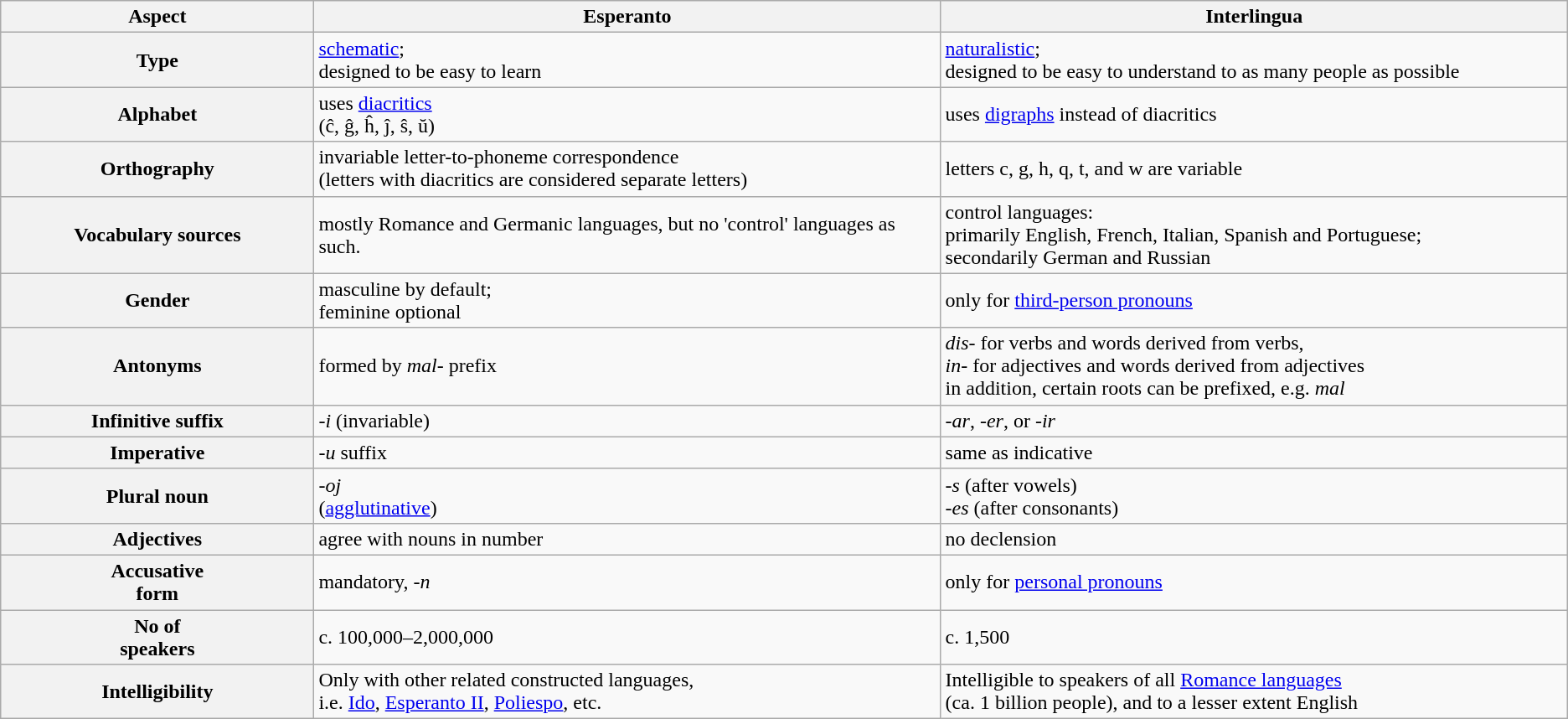<table class="wikitable">
<tr>
<th>Aspect</th>
<th style="width: 40%">Esperanto</th>
<th style="width: 40%">Interlingua</th>
</tr>
<tr>
<th>Type</th>
<td><a href='#'>schematic</a>;<br>designed to be easy to learn</td>
<td><a href='#'>naturalistic</a>;<br>designed to be easy to understand to as many people as possible</td>
</tr>
<tr>
<th>Alphabet</th>
<td>uses <a href='#'>diacritics</a><br>(ĉ, ĝ, ĥ, ĵ, ŝ, ŭ)</td>
<td>uses <a href='#'>digraphs</a> instead of diacritics</td>
</tr>
<tr>
<th>Orthography</th>
<td>invariable letter-to-phoneme correspondence<br>(letters with diacritics are considered separate letters)</td>
<td>letters c, g, h, q, t, and w are variable</td>
</tr>
<tr>
<th>Vocabulary sources</th>
<td>mostly Romance and Germanic languages, but no 'control' languages as such.</td>
<td>control languages:<br>primarily English, French, Italian, Spanish and Portuguese;<br>secondarily German and Russian</td>
</tr>
<tr>
<th>Gender</th>
<td>masculine by default;<br>feminine optional</td>
<td>only for <a href='#'>third-person pronouns</a></td>
</tr>
<tr>
<th>Antonyms</th>
<td>formed by <em>mal-</em> prefix</td>
<td><em>dis-</em> for verbs and words derived from verbs,<br><em>in-</em> for adjectives and words derived from adjectives<br>in addition, certain roots can be prefixed, e.g. <em>mal</em></td>
</tr>
<tr>
<th>Infinitive suffix</th>
<td><em>-i</em> (invariable)</td>
<td><em>-ar</em>, <em>-er</em>, or <em>-ir</em></td>
</tr>
<tr>
<th>Imperative</th>
<td><em>-u</em> suffix</td>
<td>same as indicative</td>
</tr>
<tr>
<th>Plural noun</th>
<td><em>-oj</em><br>(<a href='#'>agglutinative</a>)</td>
<td><em>-s</em> (after vowels)<br><em>-es</em> (after consonants)</td>
</tr>
<tr>
<th>Adjectives</th>
<td>agree with nouns in number</td>
<td>no declension</td>
</tr>
<tr>
<th>Accusative<br>form</th>
<td>mandatory, <em>-n</em></td>
<td>only for <a href='#'>personal pronouns</a></td>
</tr>
<tr>
<th>No of<br>speakers</th>
<td>c. 100,000–2,000,000</td>
<td>c. 1,500</td>
</tr>
<tr>
<th>Intelligibility</th>
<td>Only with other related constructed languages,<br>i.e. <a href='#'>Ido</a>, <a href='#'>Esperanto II</a>, <a href='#'>Poliespo</a>, etc.</td>
<td>Intelligible to speakers of all <a href='#'>Romance languages</a><br>(ca. 1 billion people), and to a lesser extent English</td>
</tr>
</table>
